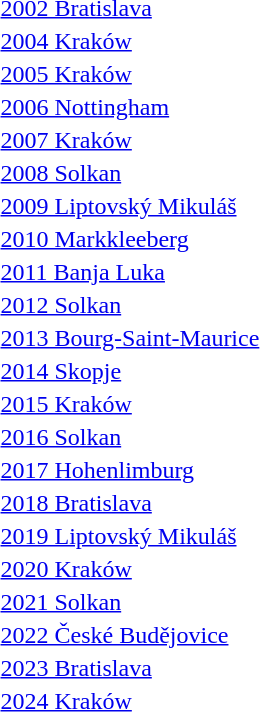<table>
<tr>
<td><a href='#'>2002 Bratislava</a></td>
<td></td>
<td></td>
<td></td>
</tr>
<tr>
<td><a href='#'>2004 Kraków</a></td>
<td></td>
<td></td>
<td></td>
</tr>
<tr>
<td><a href='#'>2005 Kraków</a></td>
<td></td>
<td></td>
<td></td>
</tr>
<tr>
<td><a href='#'>2006 Nottingham</a></td>
<td></td>
<td></td>
<td></td>
</tr>
<tr>
<td><a href='#'>2007 Kraków</a></td>
<td></td>
<td></td>
<td></td>
</tr>
<tr>
<td><a href='#'>2008 Solkan</a></td>
<td></td>
<td></td>
<td></td>
</tr>
<tr>
<td><a href='#'>2009 Liptovský Mikuláš</a></td>
<td></td>
<td></td>
<td></td>
</tr>
<tr>
<td><a href='#'>2010 Markkleeberg</a></td>
<td></td>
<td></td>
<td></td>
</tr>
<tr>
<td><a href='#'>2011 Banja Luka</a></td>
<td></td>
<td></td>
<td></td>
</tr>
<tr>
<td><a href='#'>2012 Solkan</a></td>
<td></td>
<td></td>
<td></td>
</tr>
<tr>
<td><a href='#'>2013 Bourg-Saint-Maurice</a></td>
<td></td>
<td></td>
<td></td>
</tr>
<tr>
<td><a href='#'>2014 Skopje</a></td>
<td></td>
<td></td>
<td></td>
</tr>
<tr>
<td><a href='#'>2015 Kraków</a></td>
<td></td>
<td></td>
<td></td>
</tr>
<tr>
<td><a href='#'>2016 Solkan</a></td>
<td></td>
<td></td>
<td></td>
</tr>
<tr>
<td><a href='#'>2017 Hohenlimburg</a></td>
<td></td>
<td></td>
<td></td>
</tr>
<tr>
<td><a href='#'>2018 Bratislava</a></td>
<td></td>
<td></td>
<td></td>
</tr>
<tr>
<td><a href='#'>2019 Liptovský Mikuláš</a></td>
<td></td>
<td></td>
<td></td>
</tr>
<tr>
<td><a href='#'>2020 Kraków</a></td>
<td></td>
<td></td>
<td></td>
</tr>
<tr>
<td><a href='#'>2021 Solkan</a></td>
<td></td>
<td></td>
<td></td>
</tr>
<tr>
<td><a href='#'>2022 České Budějovice</a></td>
<td></td>
<td></td>
<td></td>
</tr>
<tr>
<td><a href='#'>2023 Bratislava</a></td>
<td></td>
<td></td>
<td></td>
</tr>
<tr>
<td><a href='#'>2024 Kraków</a></td>
<td></td>
<td></td>
<td></td>
</tr>
</table>
